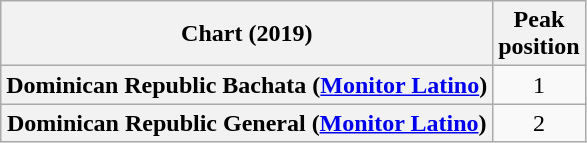<table class="wikitable sortable plainrowheaders" style="text-align:center">
<tr>
<th scope="col">Chart (2019)</th>
<th scope="col">Peak<br>position</th>
</tr>
<tr>
<th scope="row">Dominican Republic Bachata (<a href='#'>Monitor Latino</a>)</th>
<td>1</td>
</tr>
<tr>
<th scope="row">Dominican Republic General (<a href='#'>Monitor Latino</a>)</th>
<td>2</td>
</tr>
</table>
